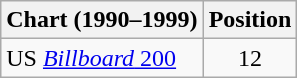<table class="wikitable">
<tr>
<th>Chart (1990–1999)</th>
<th>Position</th>
</tr>
<tr>
<td>US <a href='#'><em>Billboard</em> 200</a></td>
<td style="text-align:center;">12</td>
</tr>
</table>
